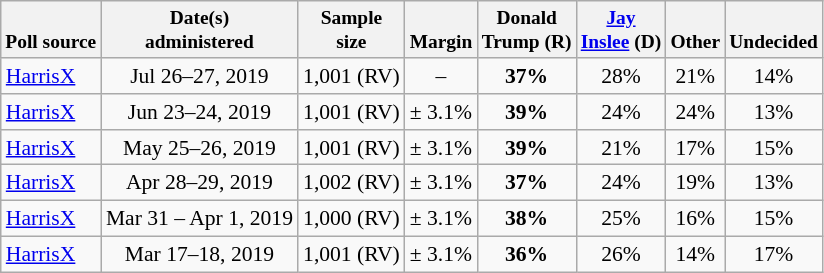<table class="wikitable sortable" style="font-size:90%;text-align:center;">
<tr valign=bottom style="font-size:90%;">
<th>Poll source</th>
<th>Date(s)<br>administered</th>
<th>Sample<br>size</th>
<th>Margin<br></th>
<th>Donald<br>Trump (R)</th>
<th><a href='#'>Jay<br>Inslee</a> (D)</th>
<th>Other</th>
<th>Undecided</th>
</tr>
<tr>
<td style="text-align:left;"><a href='#'>HarrisX</a></td>
<td>Jul 26–27, 2019</td>
<td>1,001 (RV)</td>
<td>–</td>
<td><strong>37%</strong></td>
<td>28%</td>
<td>21%</td>
<td>14%</td>
</tr>
<tr>
<td style="text-align:left;"><a href='#'>HarrisX</a></td>
<td>Jun 23–24, 2019</td>
<td>1,001 (RV)</td>
<td>± 3.1%</td>
<td><strong>39%</strong></td>
<td>24%</td>
<td>24%</td>
<td>13%</td>
</tr>
<tr>
<td style="text-align:left;"><a href='#'>HarrisX</a></td>
<td>May 25–26, 2019</td>
<td>1,001 (RV)</td>
<td>± 3.1%</td>
<td><strong>39%</strong></td>
<td>21%</td>
<td>17%</td>
<td>15%</td>
</tr>
<tr>
<td style="text-align:left;"><a href='#'>HarrisX</a></td>
<td>Apr 28–29, 2019</td>
<td>1,002 (RV)</td>
<td>± 3.1%</td>
<td><strong>37%</strong></td>
<td>24%</td>
<td>19%</td>
<td>13%</td>
</tr>
<tr>
<td style="text-align:left;"><a href='#'>HarrisX</a></td>
<td>Mar 31 – Apr 1, 2019</td>
<td>1,000 (RV)</td>
<td>± 3.1%</td>
<td><strong>38%</strong></td>
<td>25%</td>
<td>16%</td>
<td>15%</td>
</tr>
<tr>
<td style="text-align:left;"><a href='#'>HarrisX</a></td>
<td>Mar 17–18, 2019</td>
<td>1,001 (RV)</td>
<td>± 3.1%</td>
<td><strong>36%</strong></td>
<td>26%</td>
<td>14%</td>
<td>17%</td>
</tr>
</table>
